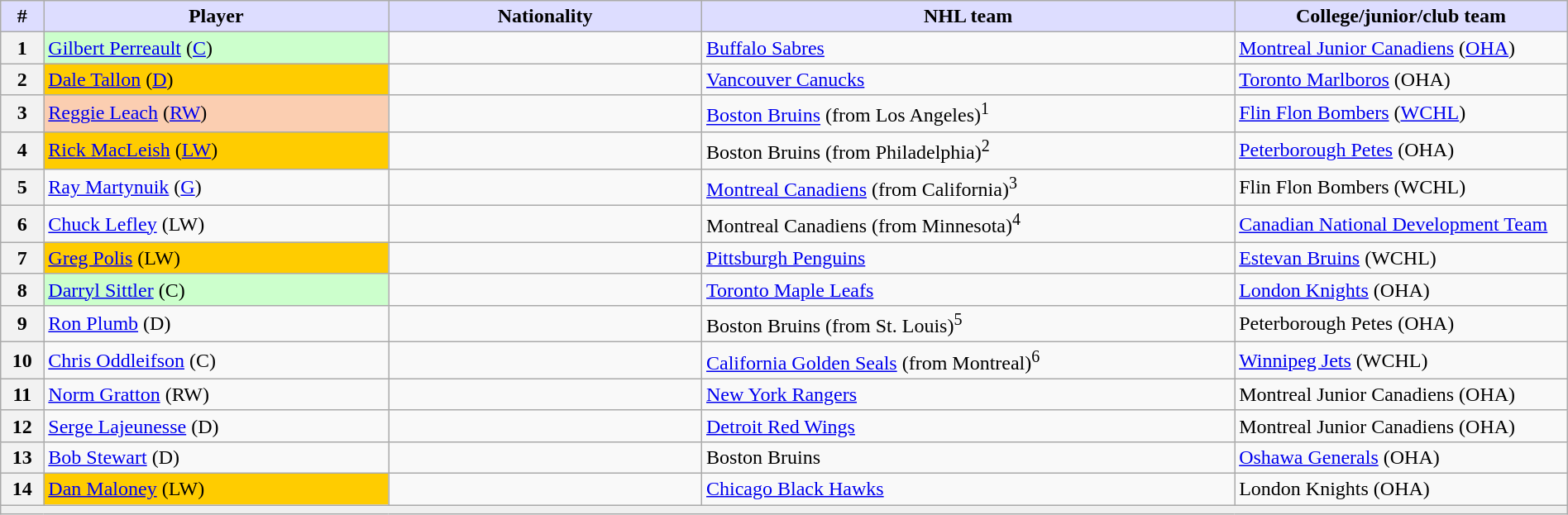<table class="wikitable" style="width: 100%">
<tr>
<th style="background:#ddf; width:2.75%;">#</th>
<th style="background:#ddf; width:22.0%;">Player</th>
<th style="background:#ddf; width:20.0%;">Nationality</th>
<th style="background:#ddf; width:34.0%;">NHL team</th>
<th style="background:#ddf; width:100.0%;">College/junior/club team</th>
</tr>
<tr>
<th>1</th>
<td bgcolor="#CCFFCC"><a href='#'>Gilbert Perreault</a> (<a href='#'>C</a>)</td>
<td></td>
<td><a href='#'>Buffalo Sabres</a></td>
<td><a href='#'>Montreal Junior Canadiens</a> (<a href='#'>OHA</a>)</td>
</tr>
<tr>
<th>2</th>
<td bgcolor="#FFCC00"><a href='#'>Dale Tallon</a> (<a href='#'>D</a>)</td>
<td></td>
<td><a href='#'>Vancouver Canucks</a></td>
<td><a href='#'>Toronto Marlboros</a> (OHA)</td>
</tr>
<tr>
<th>3</th>
<td bgcolor="#FBCEB1"><a href='#'>Reggie Leach</a> (<a href='#'>RW</a>)</td>
<td></td>
<td><a href='#'>Boston Bruins</a> (from Los Angeles)<sup>1</sup></td>
<td><a href='#'>Flin Flon Bombers</a> (<a href='#'>WCHL</a>)</td>
</tr>
<tr>
<th>4</th>
<td bgcolor="#FFCC00"><a href='#'>Rick MacLeish</a> (<a href='#'>LW</a>)</td>
<td></td>
<td>Boston Bruins (from Philadelphia)<sup>2</sup></td>
<td><a href='#'>Peterborough Petes</a> (OHA)</td>
</tr>
<tr>
<th>5</th>
<td><a href='#'>Ray Martynuik</a> (<a href='#'>G</a>)</td>
<td></td>
<td><a href='#'>Montreal Canadiens</a> (from California)<sup>3</sup></td>
<td>Flin Flon Bombers (WCHL)</td>
</tr>
<tr>
<th>6</th>
<td><a href='#'>Chuck Lefley</a> (LW)</td>
<td></td>
<td>Montreal Canadiens (from Minnesota)<sup>4</sup></td>
<td><a href='#'>Canadian National Development Team</a></td>
</tr>
<tr>
<th>7</th>
<td bgcolor="#FFCC00"><a href='#'>Greg Polis</a> (LW)</td>
<td></td>
<td><a href='#'>Pittsburgh Penguins</a></td>
<td><a href='#'>Estevan Bruins</a> (WCHL)</td>
</tr>
<tr>
<th>8</th>
<td bgcolor="#CCFFCC"><a href='#'>Darryl Sittler</a> (C)</td>
<td></td>
<td><a href='#'>Toronto Maple Leafs</a></td>
<td><a href='#'>London Knights</a> (OHA)</td>
</tr>
<tr>
<th>9</th>
<td><a href='#'>Ron Plumb</a> (D)</td>
<td></td>
<td>Boston Bruins (from St. Louis)<sup>5</sup></td>
<td>Peterborough Petes (OHA)</td>
</tr>
<tr>
<th>10</th>
<td><a href='#'>Chris Oddleifson</a> (C)</td>
<td></td>
<td><a href='#'>California Golden Seals</a> (from Montreal)<sup>6</sup></td>
<td><a href='#'>Winnipeg Jets</a> (WCHL)</td>
</tr>
<tr>
<th>11</th>
<td><a href='#'>Norm Gratton</a> (RW)</td>
<td></td>
<td><a href='#'>New York Rangers</a></td>
<td>Montreal Junior Canadiens (OHA)</td>
</tr>
<tr>
<th>12</th>
<td><a href='#'>Serge Lajeunesse</a> (D)</td>
<td></td>
<td><a href='#'>Detroit Red Wings</a></td>
<td>Montreal Junior Canadiens (OHA)</td>
</tr>
<tr>
<th>13</th>
<td><a href='#'>Bob Stewart</a> (D)</td>
<td></td>
<td>Boston Bruins</td>
<td><a href='#'>Oshawa Generals</a> (OHA)</td>
</tr>
<tr>
<th>14</th>
<td bgcolor="#FFCC00"><a href='#'>Dan Maloney</a> (LW)</td>
<td></td>
<td><a href='#'>Chicago Black Hawks</a></td>
<td>London Knights (OHA)</td>
</tr>
<tr>
<td align=center colspan="6" bgcolor="#efefef"></td>
</tr>
</table>
